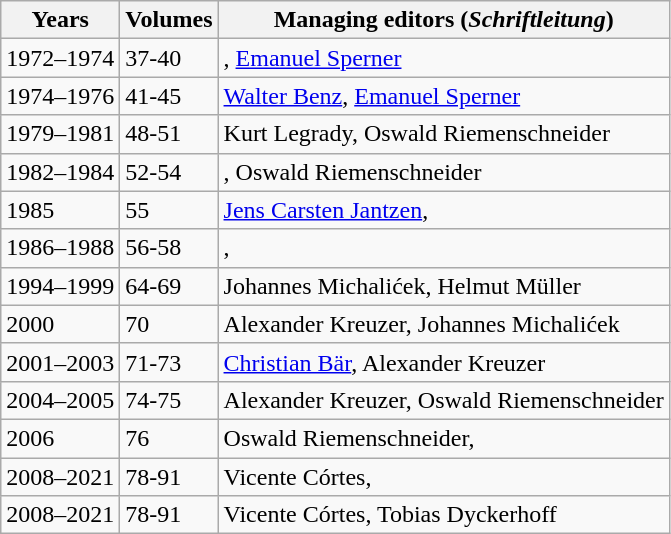<table class="wikitable">
<tr>
<th>Years</th>
<th>Volumes</th>
<th>Managing editors (<em>Schriftleitung</em>)</th>
</tr>
<tr>
<td>1972–1974</td>
<td>37-40</td>
<td>, <a href='#'>Emanuel Sperner</a></td>
</tr>
<tr>
<td>1974–1976</td>
<td>41-45</td>
<td><a href='#'>Walter Benz</a>, <a href='#'>Emanuel Sperner</a></td>
</tr>
<tr>
<td>1979–1981</td>
<td>48-51</td>
<td>Kurt Legrady, Oswald Riemenschneider</td>
</tr>
<tr>
<td>1982–1984</td>
<td>52-54</td>
<td>, Oswald Riemenschneider</td>
</tr>
<tr>
<td>1985</td>
<td>55</td>
<td><a href='#'>Jens Carsten Jantzen</a>, </td>
</tr>
<tr>
<td>1986–1988</td>
<td>56-58</td>
<td>, </td>
</tr>
<tr>
<td>1994–1999</td>
<td>64-69</td>
<td>Johannes Michalićek, Helmut Müller</td>
</tr>
<tr>
<td>2000</td>
<td>70</td>
<td>Alexander Kreuzer, Johannes Michalićek</td>
</tr>
<tr>
<td>2001–2003</td>
<td>71-73</td>
<td><a href='#'>Christian Bär</a>, Alexander Kreuzer</td>
</tr>
<tr>
<td>2004–2005</td>
<td>74-75</td>
<td>Alexander Kreuzer, Oswald Riemenschneider</td>
</tr>
<tr>
<td>2006</td>
<td>76</td>
<td>Oswald Riemenschneider, </td>
</tr>
<tr>
<td>2008–2021</td>
<td>78-91</td>
<td>Vicente Córtes, </td>
</tr>
<tr>
<td>2008–2021</td>
<td>78-91</td>
<td>Vicente Córtes, Tobias Dyckerhoff</td>
</tr>
</table>
